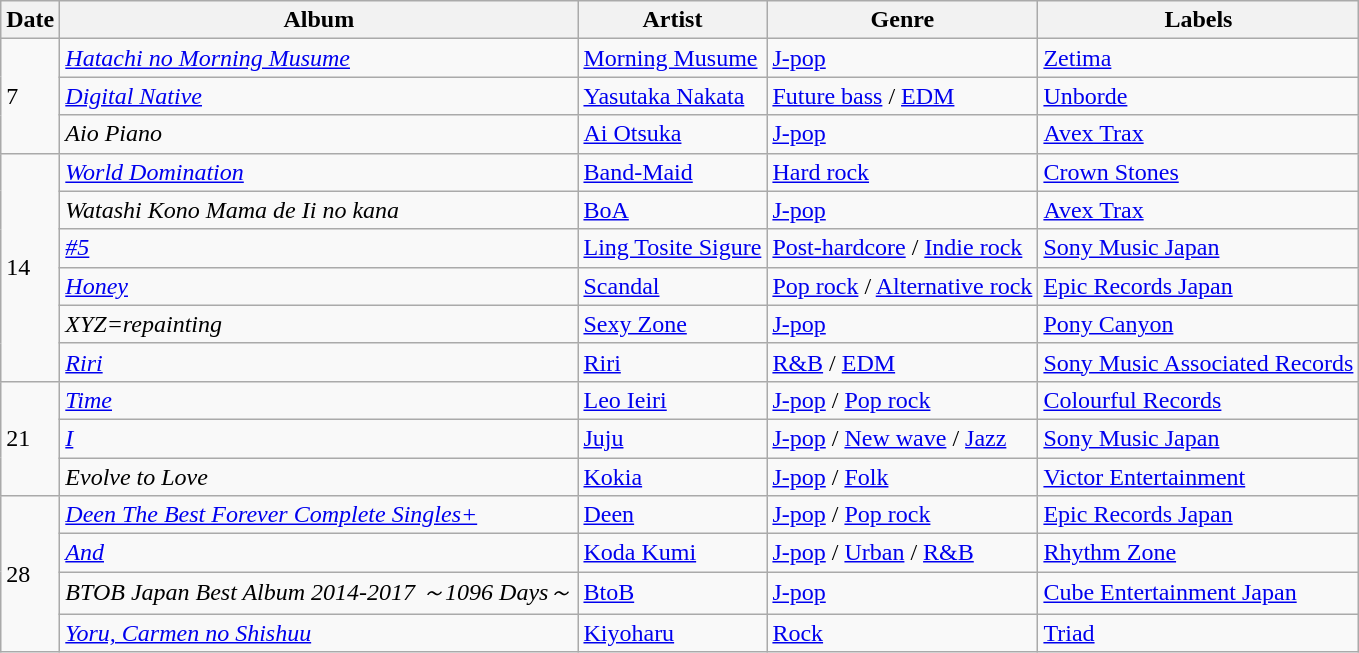<table class="wikitable">
<tr>
<th>Date</th>
<th>Album</th>
<th>Artist</th>
<th>Genre</th>
<th>Labels<br></th>
</tr>
<tr>
<td rowspan=3>7</td>
<td><em><a href='#'>Hatachi no Morning Musume</a></em></td>
<td><a href='#'>Morning Musume</a></td>
<td><a href='#'>J-pop</a></td>
<td><a href='#'>Zetima</a></td>
</tr>
<tr>
<td><em><a href='#'>Digital Native</a></em></td>
<td><a href='#'>Yasutaka Nakata</a></td>
<td><a href='#'>Future bass</a> / <a href='#'>EDM</a></td>
<td><a href='#'>Unborde</a></td>
</tr>
<tr>
<td><em>Aio Piano</em></td>
<td><a href='#'>Ai Otsuka</a></td>
<td><a href='#'>J-pop</a></td>
<td><a href='#'>Avex Trax</a></td>
</tr>
<tr>
<td rowspan="6">14</td>
<td><em><a href='#'>World Domination</a></em></td>
<td><a href='#'>Band-Maid</a></td>
<td><a href='#'>Hard rock</a></td>
<td><a href='#'>Crown Stones</a></td>
</tr>
<tr>
<td><em>Watashi Kono Mama de Ii no kana</em></td>
<td><a href='#'>BoA</a></td>
<td><a href='#'>J-pop</a></td>
<td><a href='#'>Avex Trax</a></td>
</tr>
<tr>
<td><em><a href='#'>#5</a></em></td>
<td><a href='#'>Ling Tosite Sigure</a></td>
<td><a href='#'>Post-hardcore</a> / <a href='#'>Indie rock</a></td>
<td><a href='#'>Sony Music Japan</a></td>
</tr>
<tr>
<td><em><a href='#'>Honey</a></em></td>
<td><a href='#'>Scandal</a></td>
<td><a href='#'>Pop rock</a> / <a href='#'>Alternative rock</a></td>
<td><a href='#'>Epic Records Japan</a></td>
</tr>
<tr>
<td><em>XYZ=repainting</em></td>
<td><a href='#'>Sexy Zone</a></td>
<td><a href='#'>J-pop</a></td>
<td><a href='#'>Pony Canyon</a></td>
</tr>
<tr>
<td><em><a href='#'>Riri</a></em></td>
<td><a href='#'>Riri</a></td>
<td><a href='#'>R&B</a> / <a href='#'>EDM</a></td>
<td><a href='#'>Sony Music Associated Records</a></td>
</tr>
<tr>
<td rowspan=3>21</td>
<td><em><a href='#'>Time</a></em></td>
<td><a href='#'>Leo Ieiri</a></td>
<td><a href='#'>J-pop</a> / <a href='#'>Pop rock</a></td>
<td><a href='#'>Colourful Records</a></td>
</tr>
<tr>
<td><em><a href='#'>I</a></em></td>
<td><a href='#'>Juju</a></td>
<td><a href='#'>J-pop</a> / <a href='#'>New wave</a> / <a href='#'>Jazz</a></td>
<td><a href='#'>Sony Music Japan</a></td>
</tr>
<tr>
<td><em>Evolve to Love</em></td>
<td><a href='#'>Kokia</a></td>
<td><a href='#'>J-pop</a> / <a href='#'>Folk</a></td>
<td><a href='#'>Victor Entertainment</a></td>
</tr>
<tr>
<td rowspan="4">28</td>
<td><em><a href='#'>Deen The Best Forever Complete Singles+</a></em></td>
<td><a href='#'>Deen</a></td>
<td><a href='#'>J-pop</a> / <a href='#'>Pop rock</a></td>
<td><a href='#'>Epic Records Japan</a></td>
</tr>
<tr>
<td><em><a href='#'>And</a></em></td>
<td><a href='#'>Koda Kumi</a></td>
<td><a href='#'>J-pop</a> / <a href='#'>Urban</a> / <a href='#'>R&B</a></td>
<td><a href='#'>Rhythm Zone</a></td>
</tr>
<tr>
<td><em>BTOB Japan Best Album 2014-2017 ～1096 Days～</em></td>
<td><a href='#'>BtoB</a></td>
<td><a href='#'>J-pop</a></td>
<td><a href='#'>Cube Entertainment Japan</a></td>
</tr>
<tr>
<td><em><a href='#'>Yoru, Carmen no Shishuu</a></em></td>
<td><a href='#'>Kiyoharu</a></td>
<td><a href='#'>Rock</a></td>
<td><a href='#'>Triad</a></td>
</tr>
</table>
